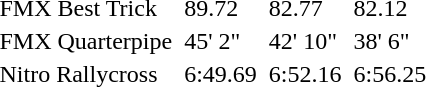<table>
<tr>
<td>FMX Best Trick</td>
<td></td>
<td>89.72</td>
<td></td>
<td>82.77</td>
<td></td>
<td>82.12</td>
</tr>
<tr>
<td>FMX Quarterpipe</td>
<td></td>
<td>45' 2"</td>
<td></td>
<td>42' 10"</td>
<td></td>
<td>38' 6"</td>
</tr>
<tr>
<td>Nitro Rallycross</td>
<td></td>
<td>6:49.69</td>
<td></td>
<td>6:52.16</td>
<td></td>
<td>6:56.25</td>
</tr>
<tr>
</tr>
</table>
